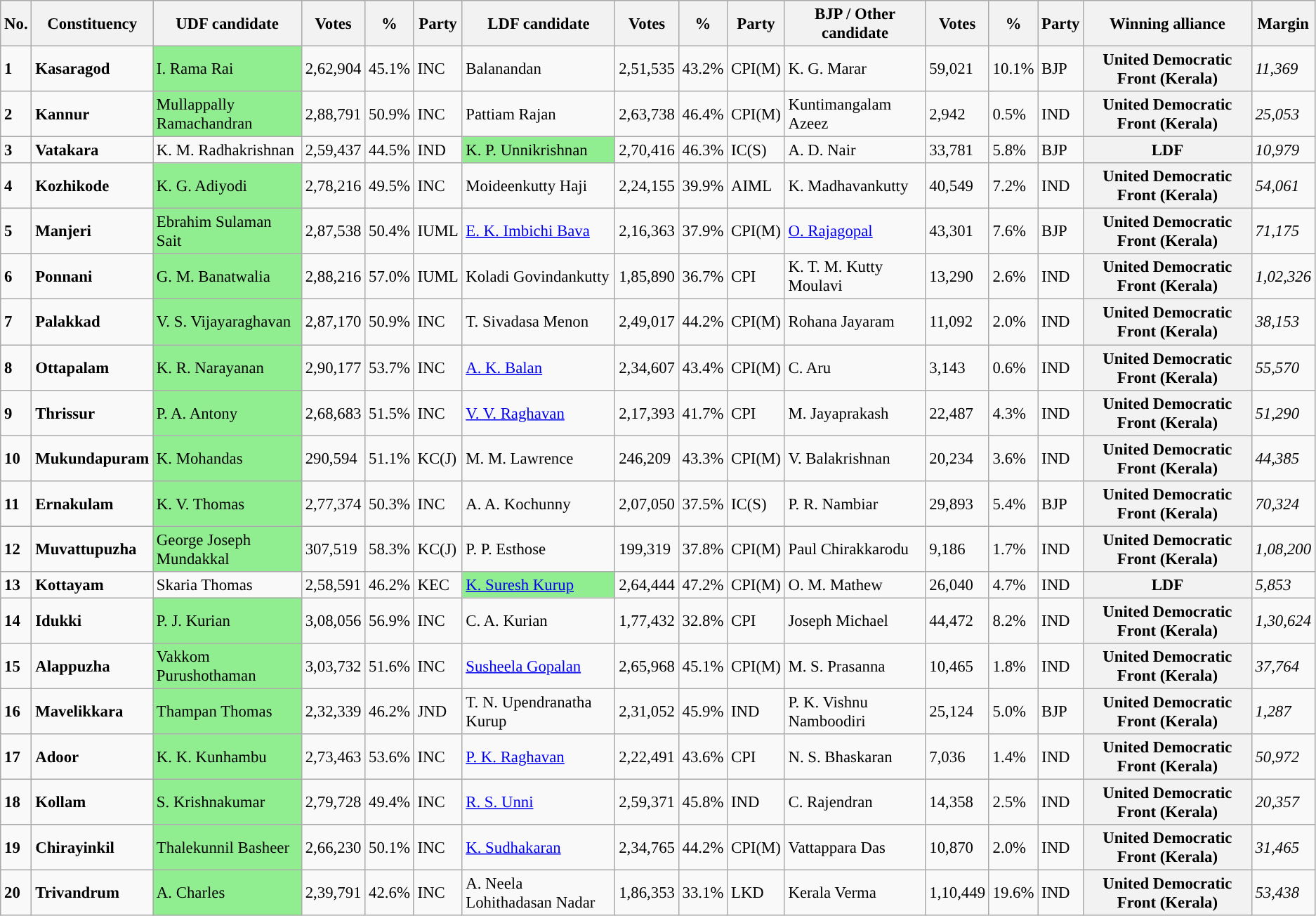<table class="wikitable sortable" style="font-size:95%;">
<tr>
<th>No.</th>
<th>Constituency</th>
<th>UDF candidate</th>
<th>Votes</th>
<th>%</th>
<th>Party</th>
<th>LDF candidate</th>
<th>Votes</th>
<th>%</th>
<th>Party</th>
<th>BJP / Other candidate</th>
<th>Votes</th>
<th>%</th>
<th>Party</th>
<th>Winning alliance</th>
<th>Margin</th>
</tr>
<tr>
<td><strong>1</strong></td>
<td><strong>Kasaragod</strong></td>
<td style="background:lightgreen;">I. Rama Rai</td>
<td>2,62,904</td>
<td>45.1%</td>
<td>INC</td>
<td>Balanandan</td>
<td>2,51,535</td>
<td>43.2%</td>
<td>CPI(M)</td>
<td>K. G. Marar</td>
<td>59,021</td>
<td>10.1%</td>
<td>BJP</td>
<th style="background:">United Democratic Front (Kerala)</th>
<td><em>11,369</em></td>
</tr>
<tr>
<td><strong>2</strong></td>
<td><strong>Kannur</strong></td>
<td style="background:lightgreen;">Mullappally Ramachandran</td>
<td>2,88,791</td>
<td>50.9%</td>
<td>INC</td>
<td>Pattiam Rajan</td>
<td>2,63,738</td>
<td>46.4%</td>
<td>CPI(M)</td>
<td>Kuntimangalam Azeez</td>
<td>2,942</td>
<td>0.5%</td>
<td>IND</td>
<th style="background:">United Democratic Front (Kerala)</th>
<td><em>25,053</em></td>
</tr>
<tr>
<td><strong>3</strong></td>
<td><strong>Vatakara</strong></td>
<td>K. M. Radhakrishnan</td>
<td>2,59,437</td>
<td>44.5%</td>
<td>IND</td>
<td style="background:lightgreen;">K. P. Unnikrishnan</td>
<td>2,70,416</td>
<td>46.3%</td>
<td>IC(S)</td>
<td>A. D. Nair</td>
<td>33,781</td>
<td>5.8%</td>
<td>BJP</td>
<th style="background:">LDF</th>
<td><em>10,979</em></td>
</tr>
<tr>
<td><strong>4</strong></td>
<td><strong>Kozhikode</strong></td>
<td style="background:lightgreen;">K. G. Adiyodi</td>
<td>2,78,216</td>
<td>49.5%</td>
<td>INC</td>
<td>Moideenkutty Haji</td>
<td>2,24,155</td>
<td>39.9%</td>
<td>AIML</td>
<td>K. Madhavankutty</td>
<td>40,549</td>
<td>7.2%</td>
<td>IND</td>
<th style="background:">United Democratic Front (Kerala)</th>
<td><em>54,061</em></td>
</tr>
<tr>
<td><strong>5</strong></td>
<td><strong>Manjeri</strong></td>
<td style="background:lightgreen;">Ebrahim Sulaman Sait</td>
<td>2,87,538</td>
<td>50.4%</td>
<td>IUML</td>
<td><a href='#'>E. K. Imbichi Bava</a></td>
<td>2,16,363</td>
<td>37.9%</td>
<td>CPI(M)</td>
<td><a href='#'>O. Rajagopal</a></td>
<td>43,301</td>
<td>7.6%</td>
<td>BJP</td>
<th style="background:">United Democratic Front (Kerala)</th>
<td><em>71,175</em></td>
</tr>
<tr>
<td><strong>6</strong></td>
<td><strong>Ponnani</strong></td>
<td style="background:lightgreen;">G. M. Banatwalia</td>
<td>2,88,216</td>
<td>57.0%</td>
<td>IUML</td>
<td>Koladi Govindankutty</td>
<td>1,85,890</td>
<td>36.7%</td>
<td>CPI</td>
<td>K. T. M. Kutty Moulavi</td>
<td>13,290</td>
<td>2.6%</td>
<td>IND</td>
<th style="background:">United Democratic Front (Kerala)</th>
<td><em>1,02,326</em></td>
</tr>
<tr>
<td><strong>7</strong></td>
<td><strong>Palakkad</strong></td>
<td style="background:lightgreen;">V. S. Vijayaraghavan</td>
<td>2,87,170</td>
<td>50.9%</td>
<td>INC</td>
<td>T. Sivadasa Menon</td>
<td>2,49,017</td>
<td>44.2%</td>
<td>CPI(M)</td>
<td>Rohana Jayaram</td>
<td>11,092</td>
<td>2.0%</td>
<td>IND</td>
<th style="background:">United Democratic Front (Kerala)</th>
<td><em>38,153</em></td>
</tr>
<tr>
<td><strong>8</strong></td>
<td><strong>Ottapalam</strong></td>
<td style="background:lightgreen;">K. R. Narayanan</td>
<td>2,90,177</td>
<td>53.7%</td>
<td>INC</td>
<td><a href='#'>A. K. Balan</a></td>
<td>2,34,607</td>
<td>43.4%</td>
<td>CPI(M)</td>
<td>C. Aru</td>
<td>3,143</td>
<td>0.6%</td>
<td>IND</td>
<th style="background:">United Democratic Front (Kerala)</th>
<td><em>55,570</em></td>
</tr>
<tr>
<td><strong>9</strong></td>
<td><strong>Thrissur</strong></td>
<td style="background:lightgreen;">P. A. Antony</td>
<td>2,68,683</td>
<td>51.5%</td>
<td>INC</td>
<td><a href='#'>V. V. Raghavan</a></td>
<td>2,17,393</td>
<td>41.7%</td>
<td>CPI</td>
<td>M. Jayaprakash</td>
<td>22,487</td>
<td>4.3%</td>
<td>IND</td>
<th style="background:">United Democratic Front (Kerala)</th>
<td><em>51,290</em></td>
</tr>
<tr>
<td><strong>10</strong></td>
<td><strong>Mukundapuram</strong></td>
<td style="background:lightgreen;">K. Mohandas</td>
<td>290,594</td>
<td>51.1%</td>
<td>KC(J)</td>
<td>M. M. Lawrence</td>
<td>246,209</td>
<td>43.3%</td>
<td>CPI(M)</td>
<td>V. Balakrishnan</td>
<td>20,234</td>
<td>3.6%</td>
<td>IND</td>
<th style="background:">United Democratic Front (Kerala)</th>
<td><em>44,385</em></td>
</tr>
<tr>
<td><strong>11</strong></td>
<td><strong>Ernakulam</strong></td>
<td style="background:lightgreen;">K. V. Thomas</td>
<td>2,77,374</td>
<td>50.3%</td>
<td>INC</td>
<td>A. A. Kochunny</td>
<td>2,07,050</td>
<td>37.5%</td>
<td>IC(S)</td>
<td>P. R. Nambiar</td>
<td>29,893</td>
<td>5.4%</td>
<td>BJP</td>
<th style="background:">United Democratic Front (Kerala)</th>
<td><em>70,324</em></td>
</tr>
<tr>
<td><strong>12</strong></td>
<td><strong>Muvattupuzha</strong></td>
<td style="background:lightgreen;">George Joseph Mundakkal</td>
<td>307,519</td>
<td>58.3%</td>
<td>KC(J)</td>
<td>P. P. Esthose</td>
<td>199,319</td>
<td>37.8%</td>
<td>CPI(M)</td>
<td>Paul Chirakkarodu</td>
<td>9,186</td>
<td>1.7%</td>
<td>IND</td>
<th style="background:">United Democratic Front (Kerala)</th>
<td><em>1,08,200</em></td>
</tr>
<tr>
<td><strong>13</strong></td>
<td><strong>Kottayam</strong></td>
<td>Skaria Thomas</td>
<td>2,58,591</td>
<td>46.2%</td>
<td>KEC</td>
<td style="background:lightgreen;"><a href='#'>K. Suresh Kurup</a></td>
<td>2,64,444</td>
<td>47.2%</td>
<td>CPI(M)</td>
<td>O. M. Mathew</td>
<td>26,040</td>
<td>4.7%</td>
<td>IND</td>
<th style="background:">LDF</th>
<td><em>5,853</em></td>
</tr>
<tr>
<td><strong>14</strong></td>
<td><strong>Idukki</strong></td>
<td style="background:lightgreen;">P. J. Kurian</td>
<td>3,08,056</td>
<td>56.9%</td>
<td>INC</td>
<td>C. A. Kurian</td>
<td>1,77,432</td>
<td>32.8%</td>
<td>CPI</td>
<td>Joseph Michael</td>
<td>44,472</td>
<td>8.2%</td>
<td>IND</td>
<th style="background:">United Democratic Front (Kerala)</th>
<td><em>1,30,624</em></td>
</tr>
<tr>
<td><strong>15</strong></td>
<td><strong>Alappuzha</strong></td>
<td style="background:lightgreen;">Vakkom Purushothaman</td>
<td>3,03,732</td>
<td>51.6%</td>
<td>INC</td>
<td><a href='#'>Susheela Gopalan</a></td>
<td>2,65,968</td>
<td>45.1%</td>
<td>CPI(M)</td>
<td>M. S. Prasanna</td>
<td>10,465</td>
<td>1.8%</td>
<td>IND</td>
<th style="background:">United Democratic Front (Kerala)</th>
<td><em>37,764</em></td>
</tr>
<tr>
<td><strong>16</strong></td>
<td><strong>Mavelikkara</strong></td>
<td style="background:lightgreen;">Thampan Thomas</td>
<td>2,32,339</td>
<td>46.2%</td>
<td>JND</td>
<td>T. N. Upendranatha Kurup</td>
<td>2,31,052</td>
<td>45.9%</td>
<td>IND</td>
<td>P. K. Vishnu Namboodiri</td>
<td>25,124</td>
<td>5.0%</td>
<td>BJP</td>
<th style="background:">United Democratic Front (Kerala)</th>
<td><em>1,287</em></td>
</tr>
<tr>
<td><strong>17</strong></td>
<td><strong>Adoor</strong></td>
<td style="background:lightgreen;">K. K. Kunhambu</td>
<td>2,73,463</td>
<td>53.6%</td>
<td>INC</td>
<td><a href='#'>P. K. Raghavan</a></td>
<td>2,22,491</td>
<td>43.6%</td>
<td>CPI</td>
<td>N. S. Bhaskaran</td>
<td>7,036</td>
<td>1.4%</td>
<td>IND</td>
<th style="background:">United Democratic Front (Kerala)</th>
<td><em>50,972</em></td>
</tr>
<tr>
<td><strong>18</strong></td>
<td><strong>Kollam</strong></td>
<td style="background:lightgreen;">S. Krishnakumar</td>
<td>2,79,728</td>
<td>49.4%</td>
<td>INC</td>
<td><a href='#'>R. S. Unni</a></td>
<td>2,59,371</td>
<td>45.8%</td>
<td>IND</td>
<td>C. Rajendran</td>
<td>14,358</td>
<td>2.5%</td>
<td>IND</td>
<th style="background:">United Democratic Front (Kerala)</th>
<td><em>20,357</em></td>
</tr>
<tr>
<td><strong>19</strong></td>
<td><strong>Chirayinkil</strong></td>
<td style="background:lightgreen;">Thalekunnil Basheer</td>
<td>2,66,230</td>
<td>50.1%</td>
<td>INC</td>
<td><a href='#'>K. Sudhakaran</a></td>
<td>2,34,765</td>
<td>44.2%</td>
<td>CPI(M)</td>
<td>Vattappara Das</td>
<td>10,870</td>
<td>2.0%</td>
<td>IND</td>
<th style="background:">United Democratic Front (Kerala)</th>
<td><em>31,465</em></td>
</tr>
<tr>
<td><strong>20</strong></td>
<td><strong>Trivandrum</strong></td>
<td style="background:lightgreen;">A. Charles</td>
<td>2,39,791</td>
<td>42.6%</td>
<td>INC</td>
<td>A. Neela Lohithadasan Nadar</td>
<td>1,86,353</td>
<td>33.1%</td>
<td>LKD</td>
<td>Kerala Verma</td>
<td>1,10,449</td>
<td>19.6%</td>
<td>IND</td>
<th style="background:">United Democratic Front (Kerala)</th>
<td><em>53,438</em></td>
</tr>
</table>
